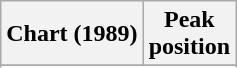<table class="wikitable plainrowheaders sortable" style="text-align:center;">
<tr>
<th scope="col">Chart (1989)</th>
<th scope="col">Peak<br>position</th>
</tr>
<tr>
</tr>
<tr>
</tr>
<tr>
</tr>
</table>
